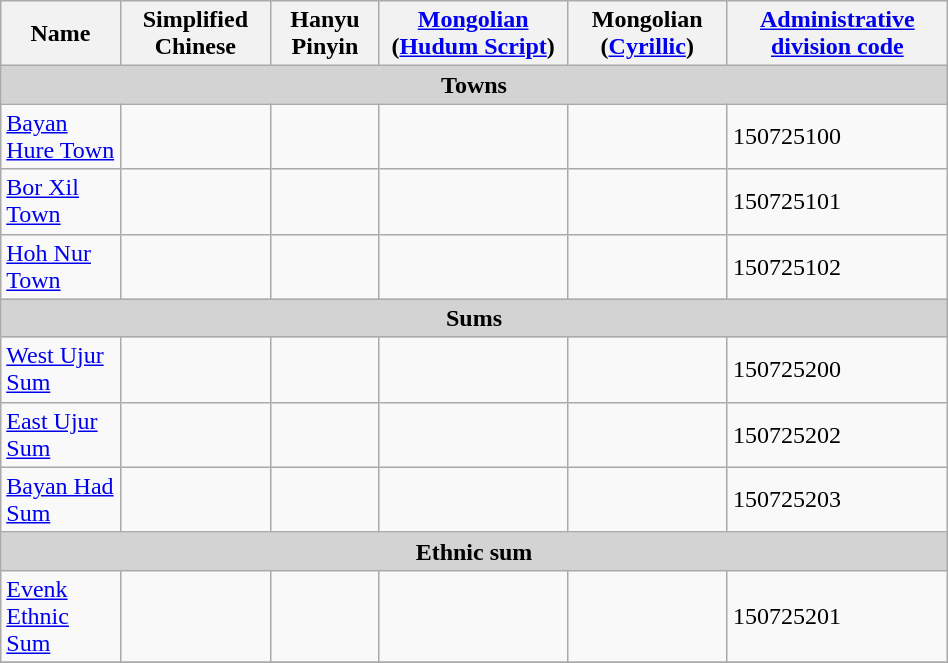<table class="wikitable" align="center" style="width:50%; border="1">
<tr>
<th>Name</th>
<th>Simplified Chinese</th>
<th>Hanyu Pinyin</th>
<th><a href='#'>Mongolian</a> (<a href='#'>Hudum Script</a>)</th>
<th>Mongolian (<a href='#'>Cyrillic</a>)</th>
<th><a href='#'>Administrative division code</a></th>
</tr>
<tr>
<td colspan="6"  style="text-align:center; background:#d3d3d3;"><strong>Towns</strong></td>
</tr>
<tr --------->
<td><a href='#'>Bayan Hure Town</a></td>
<td></td>
<td></td>
<td></td>
<td></td>
<td>150725100</td>
</tr>
<tr>
<td><a href='#'>Bor Xil Town</a></td>
<td></td>
<td></td>
<td></td>
<td></td>
<td>150725101</td>
</tr>
<tr>
<td><a href='#'>Hoh Nur Town</a></td>
<td></td>
<td></td>
<td></td>
<td></td>
<td>150725102</td>
</tr>
<tr>
<td colspan="6"  style="text-align:center; background:#d3d3d3;"><strong>Sums</strong></td>
</tr>
<tr --------->
<td><a href='#'>West Ujur Sum</a></td>
<td></td>
<td></td>
<td></td>
<td></td>
<td>150725200</td>
</tr>
<tr>
<td><a href='#'>East Ujur Sum</a></td>
<td></td>
<td></td>
<td></td>
<td></td>
<td>150725202</td>
</tr>
<tr>
<td><a href='#'>Bayan Had Sum</a></td>
<td></td>
<td></td>
<td></td>
<td></td>
<td>150725203</td>
</tr>
<tr>
<td colspan="6"  style="text-align:center; background:#d3d3d3;"><strong>Ethnic sum</strong></td>
</tr>
<tr --------->
<td><a href='#'>Evenk Ethnic Sum</a></td>
<td></td>
<td></td>
<td></td>
<td></td>
<td>150725201</td>
</tr>
<tr>
</tr>
</table>
